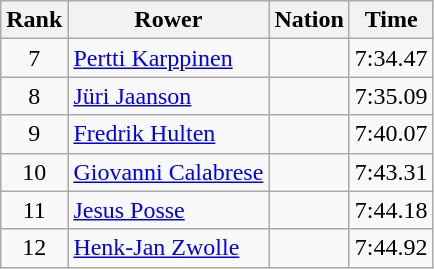<table class="wikitable sortable" style="text-align:center">
<tr>
<th>Rank</th>
<th>Rower</th>
<th>Nation</th>
<th>Time</th>
</tr>
<tr>
<td>7</td>
<td data-sort-value="Karppinen, Pertti" align=left><a href='#'>Pertti Karppinen</a></td>
<td align=left></td>
<td>7:34.47</td>
</tr>
<tr>
<td>8</td>
<td data-sort-value="Jaanson, Jüri" align=left><a href='#'>Jüri Jaanson</a></td>
<td align=left></td>
<td>7:35.09</td>
</tr>
<tr>
<td>9</td>
<td data-sort-value="Hulten, Fredrik" align=left><a href='#'>Fredrik Hulten</a></td>
<td align=left></td>
<td>7:40.07</td>
</tr>
<tr>
<td>10</td>
<td data-sort-value="Calabrese, Giovanni" align=left><a href='#'>Giovanni Calabrese</a></td>
<td align=left></td>
<td>7:43.31</td>
</tr>
<tr>
<td>11</td>
<td data-sort-value="Posse, Jesus" align=left><a href='#'>Jesus Posse</a></td>
<td align=left></td>
<td>7:44.18</td>
</tr>
<tr>
<td>12</td>
<td data-sort-value="Zwolle, Henk-Jan" align=left><a href='#'>Henk-Jan Zwolle</a></td>
<td align=left></td>
<td>7:44.92</td>
</tr>
</table>
